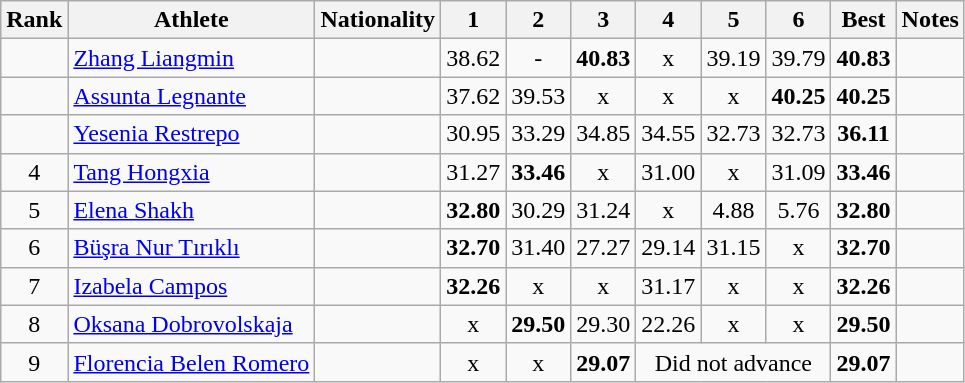<table class="wikitable sortable" style="text-align:center">
<tr>
<th>Rank</th>
<th>Athlete</th>
<th>Nationality</th>
<th>1</th>
<th>2</th>
<th>3</th>
<th>4</th>
<th>5</th>
<th>6</th>
<th>Best</th>
<th>Notes</th>
</tr>
<tr>
<td></td>
<td style="text-align:left;"><a href='#'>Zhang Liangmin</a></td>
<td align="left"></td>
<td>38.62</td>
<td>-</td>
<td><strong>40.83</strong></td>
<td>x</td>
<td>39.19</td>
<td>39.79</td>
<td><strong>40.83</strong></td>
<td><strong></strong></td>
</tr>
<tr>
<td></td>
<td style="text-align:left;"><a href='#'>Assunta Legnante</a></td>
<td align="left"></td>
<td>37.62</td>
<td>39.53</td>
<td>x</td>
<td>x</td>
<td>x</td>
<td><strong>40.25</strong></td>
<td><strong>40.25</strong></td>
<td></td>
</tr>
<tr>
<td></td>
<td style="text-align:left;"><a href='#'>Yesenia Restrepo</a></td>
<td align="left"></td>
<td>30.95</td>
<td>33.29</td>
<td>34.85</td>
<td>34.55</td>
<td>32.73</td>
<td>32.73</td>
<td><strong>36.11</strong></td>
<td></td>
</tr>
<tr>
<td>4</td>
<td style="text-align:left;"><a href='#'>Tang Hongxia</a></td>
<td align="left"></td>
<td>31.27</td>
<td><strong>33.46</strong></td>
<td>x</td>
<td>31.00</td>
<td>x</td>
<td>31.09</td>
<td><strong>33.46</strong></td>
<td></td>
</tr>
<tr>
<td>5</td>
<td style="text-align:left;"><a href='#'>Elena Shakh</a></td>
<td align="left"></td>
<td><strong>32.80</strong></td>
<td>30.29</td>
<td>31.24</td>
<td>x</td>
<td>4.88</td>
<td>5.76</td>
<td><strong>32.80</strong></td>
<td></td>
</tr>
<tr>
<td>6</td>
<td style="text-align:left;"><a href='#'>Büşra Nur Tırıklı</a></td>
<td align="left"></td>
<td><strong>32.70</strong></td>
<td>31.40</td>
<td>27.27</td>
<td>29.14</td>
<td>31.15</td>
<td>x</td>
<td><strong>32.70</strong></td>
<td></td>
</tr>
<tr>
<td>7</td>
<td style="text-align:left;"><a href='#'>Izabela Campos</a></td>
<td align="left"></td>
<td><strong>32.26</strong></td>
<td>x</td>
<td>x</td>
<td>31.17</td>
<td>x</td>
<td>x</td>
<td><strong>32.26</strong></td>
<td></td>
</tr>
<tr>
<td>8</td>
<td style="text-align:left;"><a href='#'>Oksana Dobrovolskaja</a></td>
<td align="left"></td>
<td>x</td>
<td><strong>29.50</strong></td>
<td>29.30</td>
<td>22.26</td>
<td>x</td>
<td>x</td>
<td><strong>29.50</strong></td>
<td></td>
</tr>
<tr>
<td>9</td>
<td style="text-align:left;"><a href='#'>Florencia Belen Romero</a></td>
<td style="text-align:left;"></td>
<td>x</td>
<td>x</td>
<td><strong>29.07</strong></td>
<td colspan="3">Did not advance</td>
<td><strong>29.07</strong></td>
<td></td>
</tr>
</table>
